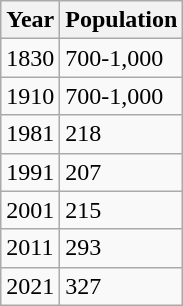<table class=wikitable>
<tr>
<th>Year</th>
<th>Population</th>
</tr>
<tr>
<td>1830</td>
<td>700-1,000</td>
</tr>
<tr>
<td>1910</td>
<td>700-1,000</td>
</tr>
<tr>
<td>1981</td>
<td>218</td>
</tr>
<tr>
<td>1991</td>
<td>207</td>
</tr>
<tr>
<td>2001</td>
<td>215</td>
</tr>
<tr>
<td>2011</td>
<td>293</td>
</tr>
<tr>
<td>2021</td>
<td>327</td>
</tr>
</table>
